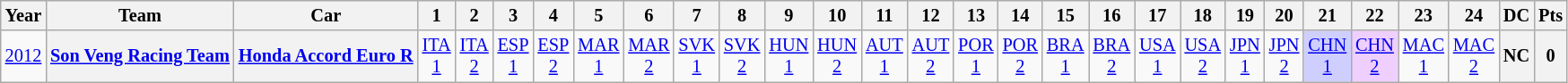<table class="wikitable" style="text-align:center; font-size:85%">
<tr>
<th>Year</th>
<th>Team</th>
<th>Car</th>
<th>1</th>
<th>2</th>
<th>3</th>
<th>4</th>
<th>5</th>
<th>6</th>
<th>7</th>
<th>8</th>
<th>9</th>
<th>10</th>
<th>11</th>
<th>12</th>
<th>13</th>
<th>14</th>
<th>15</th>
<th>16</th>
<th>17</th>
<th>18</th>
<th>19</th>
<th>20</th>
<th>21</th>
<th>22</th>
<th>23</th>
<th>24</th>
<th>DC</th>
<th>Pts</th>
</tr>
<tr>
<td><a href='#'>2012</a></td>
<th><a href='#'>Son Veng Racing Team</a></th>
<th><a href='#'>Honda Accord Euro R</a></th>
<td><a href='#'>ITA<br>1</a></td>
<td><a href='#'>ITA<br>2</a></td>
<td><a href='#'>ESP<br>1</a></td>
<td><a href='#'>ESP<br>2</a></td>
<td><a href='#'>MAR<br>1</a></td>
<td><a href='#'>MAR<br>2</a></td>
<td><a href='#'>SVK<br>1</a></td>
<td><a href='#'>SVK<br>2</a></td>
<td><a href='#'>HUN<br>1</a></td>
<td><a href='#'>HUN<br>2</a></td>
<td><a href='#'>AUT<br>1</a></td>
<td><a href='#'>AUT<br>2</a></td>
<td><a href='#'>POR<br>1</a></td>
<td><a href='#'>POR<br>2</a></td>
<td><a href='#'>BRA<br>1</a></td>
<td><a href='#'>BRA<br>2</a></td>
<td><a href='#'>USA<br>1</a></td>
<td><a href='#'>USA<br>2</a></td>
<td><a href='#'>JPN<br>1</a></td>
<td><a href='#'>JPN<br>2</a></td>
<td style="background:#CFCFFF;"><a href='#'>CHN<br>1</a><br></td>
<td style="background:#EFCFFF;"><a href='#'>CHN<br>2</a><br></td>
<td><a href='#'>MAC<br>1</a></td>
<td><a href='#'>MAC<br>2</a></td>
<th>NC</th>
<th>0</th>
</tr>
</table>
